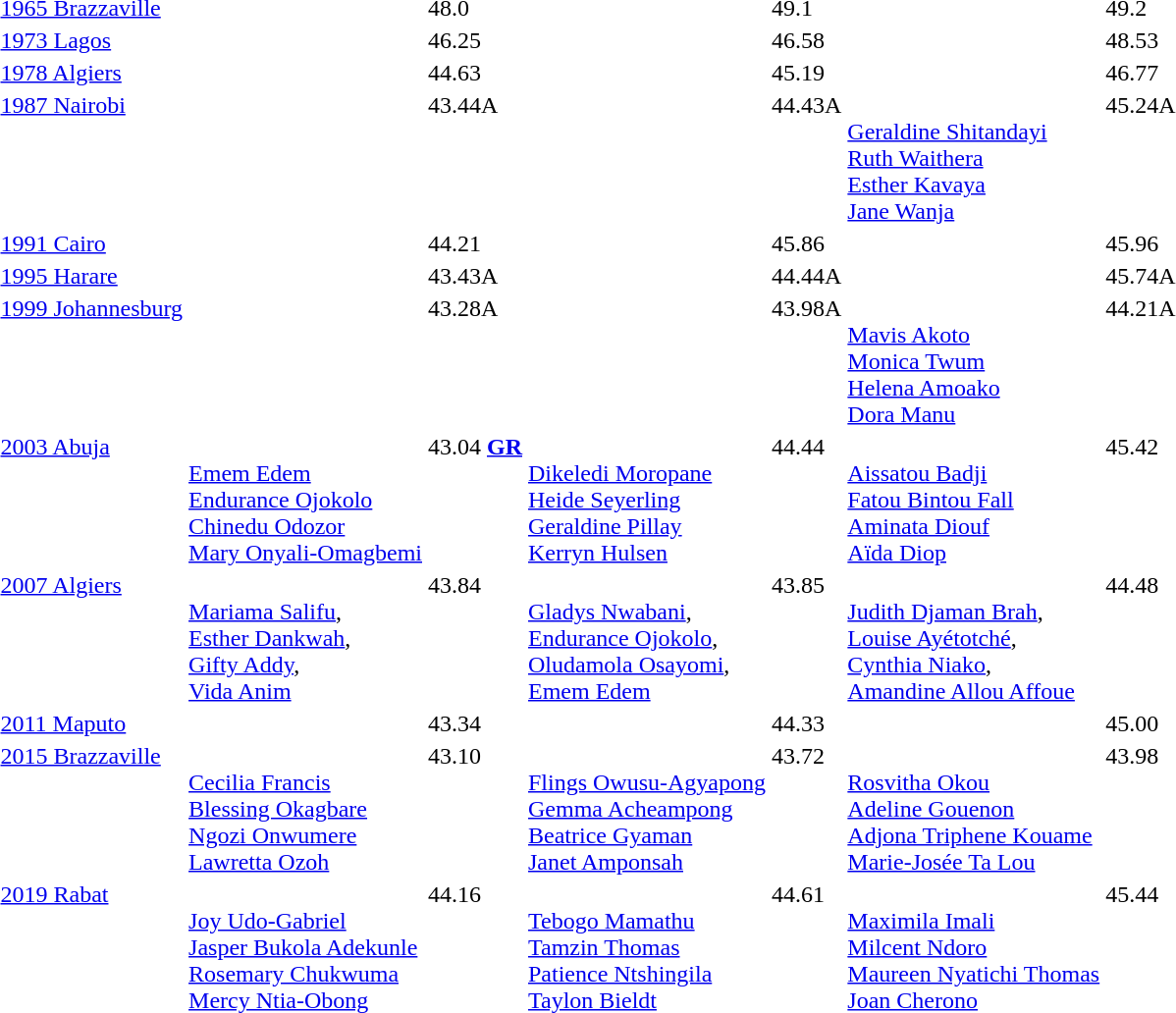<table>
<tr valign="top">
<td><a href='#'>1965 Brazzaville</a><br></td>
<td></td>
<td>48.0</td>
<td></td>
<td>49.1</td>
<td></td>
<td>49.2</td>
</tr>
<tr valign="top">
<td><a href='#'>1973 Lagos</a><br></td>
<td></td>
<td>46.25</td>
<td></td>
<td>46.58</td>
<td></td>
<td>48.53</td>
</tr>
<tr valign="top">
<td><a href='#'>1978 Algiers</a><br></td>
<td></td>
<td>44.63</td>
<td></td>
<td>45.19</td>
<td></td>
<td>46.77</td>
</tr>
<tr valign="top">
<td><a href='#'>1987 Nairobi</a><br></td>
<td></td>
<td>43.44A</td>
<td></td>
<td>44.43A</td>
<td><br><a href='#'>Geraldine Shitandayi</a><br><a href='#'>Ruth Waithera</a><br><a href='#'>Esther Kavaya</a><br><a href='#'>Jane Wanja</a></td>
<td>45.24A </td>
</tr>
<tr valign="top">
<td><a href='#'>1991 Cairo</a><br></td>
<td></td>
<td>44.21</td>
<td></td>
<td>45.86</td>
<td></td>
<td>45.96</td>
</tr>
<tr valign="top">
<td><a href='#'>1995 Harare</a><br></td>
<td></td>
<td>43.43A</td>
<td></td>
<td>44.44A</td>
<td></td>
<td>45.74A</td>
</tr>
<tr valign="top">
<td><a href='#'>1999 Johannesburg</a><br></td>
<td></td>
<td>43.28A</td>
<td></td>
<td>43.98A</td>
<td><br><a href='#'>Mavis Akoto</a><br><a href='#'>Monica Twum</a><br><a href='#'>Helena Amoako</a><br><a href='#'>Dora Manu</a></td>
<td>44.21A</td>
</tr>
<tr valign="top">
<td><a href='#'>2003 Abuja</a><br></td>
<td><br><a href='#'>Emem Edem</a><br><a href='#'>Endurance Ojokolo</a><br><a href='#'>Chinedu Odozor</a><br><a href='#'>Mary Onyali-Omagbemi</a></td>
<td>43.04 <strong><a href='#'>GR</a></strong></td>
<td><br><a href='#'>Dikeledi Moropane</a><br><a href='#'>Heide Seyerling</a><br><a href='#'>Geraldine Pillay</a><br><a href='#'>Kerryn Hulsen</a></td>
<td>44.44</td>
<td><br><a href='#'>Aissatou Badji</a><br><a href='#'>Fatou Bintou Fall</a><br><a href='#'>Aminata Diouf</a><br><a href='#'>Aïda Diop</a></td>
<td>45.42</td>
</tr>
<tr valign="top">
<td><a href='#'>2007 Algiers</a><br></td>
<td><br><a href='#'>Mariama Salifu</a>,<br><a href='#'>Esther Dankwah</a>,<br><a href='#'>Gifty Addy</a>,<br><a href='#'>Vida Anim</a></td>
<td>43.84</td>
<td><br><a href='#'>Gladys Nwabani</a>,<br><a href='#'>Endurance Ojokolo</a>,<br><a href='#'>Oludamola Osayomi</a>,<br><a href='#'>Emem Edem</a></td>
<td>43.85</td>
<td><br><a href='#'>Judith Djaman Brah</a>,<br><a href='#'>Louise Ayétotché</a>,<br><a href='#'>Cynthia Niako</a>,<br><a href='#'>Amandine Allou Affoue</a></td>
<td>44.48</td>
</tr>
<tr valign="top">
<td><a href='#'>2011 Maputo</a><br></td>
<td></td>
<td>43.34</td>
<td></td>
<td>44.33</td>
<td></td>
<td>45.00</td>
</tr>
<tr valign="top">
<td><a href='#'>2015 Brazzaville</a><br></td>
<td><br><a href='#'>Cecilia Francis</a><br><a href='#'>Blessing Okagbare</a><br><a href='#'>Ngozi Onwumere</a><br><a href='#'>Lawretta Ozoh</a></td>
<td>43.10</td>
<td><br><a href='#'>Flings Owusu-Agyapong</a><br><a href='#'>Gemma Acheampong</a><br><a href='#'>Beatrice Gyaman</a><br><a href='#'>Janet Amponsah</a></td>
<td>43.72</td>
<td><br><a href='#'>Rosvitha Okou</a><br><a href='#'>Adeline Gouenon</a><br><a href='#'>Adjona Triphene Kouame</a><br><a href='#'>Marie-Josée Ta Lou</a></td>
<td>43.98</td>
</tr>
<tr valign="top">
<td><a href='#'>2019 Rabat</a><br></td>
<td><br><a href='#'>Joy Udo-Gabriel</a><br><a href='#'>Jasper Bukola Adekunle</a><br><a href='#'>Rosemary Chukwuma</a><br><a href='#'>Mercy Ntia-Obong</a></td>
<td>44.16</td>
<td><br><a href='#'>Tebogo Mamathu</a><br><a href='#'>Tamzin Thomas</a><br><a href='#'>Patience Ntshingila</a><br><a href='#'>Taylon Bieldt</a></td>
<td>44.61</td>
<td><br><a href='#'>Maximila Imali</a><br><a href='#'>Milcent Ndoro</a><br><a href='#'>Maureen Nyatichi Thomas</a><br><a href='#'>Joan Cherono</a></td>
<td>45.44</td>
</tr>
</table>
